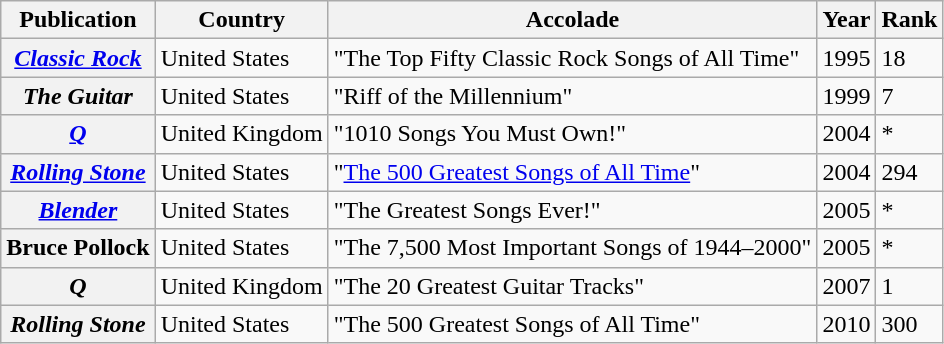<table class="wikitable sortable">
<tr>
<th scope="col">Publication</th>
<th scope="col">Country</th>
<th scope="col">Accolade</th>
<th scope="col">Year</th>
<th scope="col">Rank</th>
</tr>
<tr>
<th scope="row"><em><a href='#'>Classic Rock</a></em></th>
<td>United States</td>
<td>"The Top Fifty Classic Rock Songs of All Time"</td>
<td>1995</td>
<td>18</td>
</tr>
<tr>
<th scope="row"><em>The Guitar</em></th>
<td>United States</td>
<td>"Riff of the Millennium"</td>
<td>1999</td>
<td>7</td>
</tr>
<tr>
<th scope="row"><em><a href='#'>Q</a></em></th>
<td>United Kingdom</td>
<td>"1010 Songs You Must Own!"</td>
<td>2004</td>
<td>*</td>
</tr>
<tr>
<th scope="row"><em><a href='#'>Rolling Stone</a></em></th>
<td>United States</td>
<td>"<a href='#'>The 500 Greatest Songs of All Time</a>"</td>
<td>2004</td>
<td>294</td>
</tr>
<tr>
<th scope="row"><em><a href='#'>Blender</a></em></th>
<td>United States</td>
<td>"The Greatest Songs Ever!"</td>
<td>2005</td>
<td>*</td>
</tr>
<tr>
<th scope="row">Bruce Pollock</th>
<td>United States</td>
<td>"The 7,500 Most Important Songs of 1944–2000"</td>
<td>2005</td>
<td>*</td>
</tr>
<tr>
<th scope="row"><em>Q</em></th>
<td>United Kingdom</td>
<td>"The 20 Greatest Guitar Tracks"</td>
<td>2007</td>
<td>1</td>
</tr>
<tr>
<th scope="row"><em>Rolling Stone</em></th>
<td>United States</td>
<td>"The 500 Greatest Songs of All Time"</td>
<td>2010</td>
<td>300</td>
</tr>
</table>
